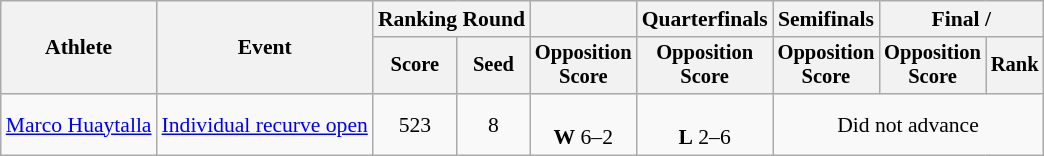<table class=wikitable style=font-size:90%;text-align:center>
<tr>
<th rowspan=2>Athlete</th>
<th rowspan=2>Event</th>
<th colspan=2>Ranking Round</th>
<th></th>
<th>Quarterfinals</th>
<th>Semifinals</th>
<th colspan=2>Final / </th>
</tr>
<tr style=font-size:95%>
<th>Score</th>
<th>Seed</th>
<th>Opposition<br>Score</th>
<th>Opposition<br>Score</th>
<th>Opposition<br>Score</th>
<th>Opposition<br>Score</th>
<th>Rank</th>
</tr>
<tr>
<td align=left><a href='#'>Marco Huaytalla</a></td>
<td align=left><a href='#'>Individual recurve open</a></td>
<td>523</td>
<td>8</td>
<td><br><strong>W</strong> 6–2</td>
<td><br><strong>L</strong> 2–6</td>
<td colspan=3>Did not advance</td>
</tr>
</table>
